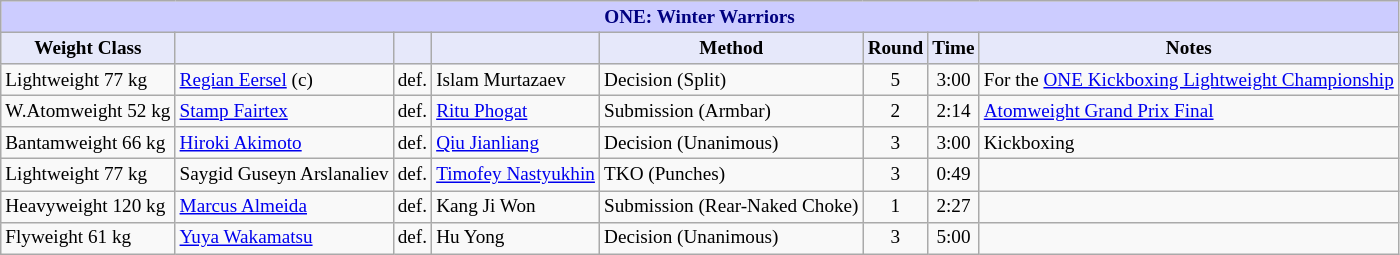<table class="wikitable" style="font-size: 80%;">
<tr>
<th colspan="8" style="background-color: #ccf; color: #000080; text-align: center;"><strong>ONE: Winter Warriors</strong></th>
</tr>
<tr>
<th colspan="1" style="background-color: #E6E8FA; color: #000000; text-align: center;">Weight Class</th>
<th colspan="1" style="background-color: #E6E8FA; color: #000000; text-align: center;"></th>
<th colspan="1" style="background-color: #E6E8FA; color: #000000; text-align: center;"></th>
<th colspan="1" style="background-color: #E6E8FA; color: #000000; text-align: center;"></th>
<th colspan="1" style="background-color: #E6E8FA; color: #000000; text-align: center;">Method</th>
<th colspan="1" style="background-color: #E6E8FA; color: #000000; text-align: center;">Round</th>
<th colspan="1" style="background-color: #E6E8FA; color: #000000; text-align: center;">Time</th>
<th colspan="1" style="background-color: #E6E8FA; color: #000000; text-align: center;">Notes</th>
</tr>
<tr>
<td>Lightweight 77 kg</td>
<td> <a href='#'>Regian Eersel</a> (c)</td>
<td>def.</td>
<td> Islam Murtazaev</td>
<td>Decision (Split)</td>
<td align=center>5</td>
<td align=center>3:00</td>
<td>For the <a href='#'>ONE Kickboxing Lightweight Championship</a></td>
</tr>
<tr>
<td>W.Atomweight 52 kg</td>
<td> <a href='#'>Stamp Fairtex</a></td>
<td>def.</td>
<td> <a href='#'>Ritu Phogat</a></td>
<td>Submission (Armbar)</td>
<td align=center>2</td>
<td align=center>2:14</td>
<td><a href='#'>Atomweight Grand Prix Final</a></td>
</tr>
<tr>
<td>Bantamweight 66 kg</td>
<td> <a href='#'>Hiroki Akimoto</a></td>
<td>def.</td>
<td> <a href='#'>Qiu Jianliang</a></td>
<td>Decision (Unanimous)</td>
<td align=center>3</td>
<td align=center>3:00</td>
<td>Kickboxing</td>
</tr>
<tr>
<td>Lightweight 77 kg</td>
<td> Saygid Guseyn Arslanaliev</td>
<td>def.</td>
<td> <a href='#'>Timofey Nastyukhin</a></td>
<td>TKO (Punches)</td>
<td align=center>3</td>
<td align=center>0:49</td>
<td></td>
</tr>
<tr>
<td>Heavyweight 120 kg</td>
<td> <a href='#'>Marcus Almeida</a></td>
<td>def.</td>
<td> Kang Ji Won</td>
<td>Submission (Rear-Naked Choke)</td>
<td align=center>1</td>
<td align=center>2:27</td>
<td></td>
</tr>
<tr>
<td>Flyweight 61 kg</td>
<td> <a href='#'>Yuya Wakamatsu</a></td>
<td>def.</td>
<td> Hu Yong</td>
<td>Decision (Unanimous)</td>
<td align=center>3</td>
<td align=center>5:00</td>
<td></td>
</tr>
</table>
